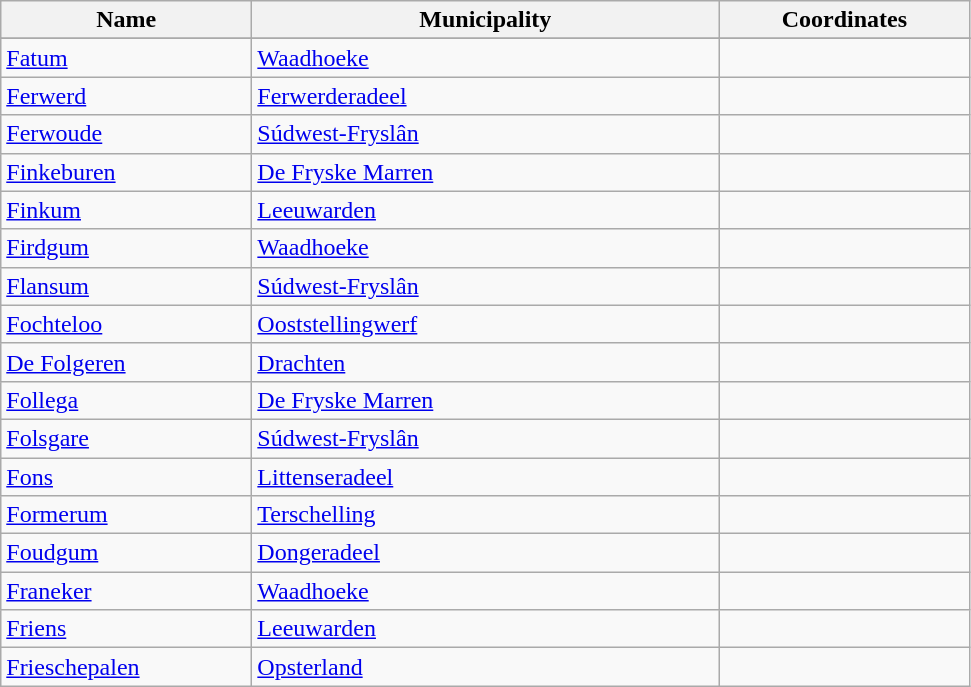<table class="wikitable sortable">
<tr>
<th style="width:10em">Name</th>
<th style="width:19em">Municipality</th>
<th style="width:10em" style="text-align:center">Coordinates</th>
</tr>
<tr>
</tr>
<tr>
<td><a href='#'>Fatum</a></td>
<td><a href='#'>Waadhoeke</a></td>
<td></td>
</tr>
<tr>
<td><a href='#'>Ferwerd</a> </td>
<td><a href='#'>Ferwerderadeel</a></td>
<td></td>
</tr>
<tr>
<td><a href='#'>Ferwoude</a></td>
<td><a href='#'>Súdwest-Fryslân</a></td>
<td></td>
</tr>
<tr>
<td><a href='#'>Finkeburen</a></td>
<td><a href='#'>De Fryske Marren</a></td>
<td></td>
</tr>
<tr>
<td><a href='#'>Finkum</a></td>
<td><a href='#'>Leeuwarden</a></td>
<td></td>
</tr>
<tr>
<td><a href='#'>Firdgum</a></td>
<td><a href='#'>Waadhoeke</a></td>
<td></td>
</tr>
<tr>
<td><a href='#'>Flansum</a> </td>
<td><a href='#'>Súdwest-Fryslân</a></td>
<td></td>
</tr>
<tr>
<td><a href='#'>Fochteloo</a></td>
<td><a href='#'>Ooststellingwerf</a></td>
<td></td>
</tr>
<tr>
<td><a href='#'>De Folgeren</a></td>
<td><a href='#'>Drachten</a></td>
<td></td>
</tr>
<tr>
<td><a href='#'>Follega</a></td>
<td><a href='#'>De Fryske Marren</a></td>
<td></td>
</tr>
<tr>
<td><a href='#'>Folsgare</a></td>
<td><a href='#'>Súdwest-Fryslân</a></td>
<td></td>
</tr>
<tr>
<td><a href='#'>Fons</a></td>
<td><a href='#'>Littenseradeel</a></td>
<td></td>
</tr>
<tr>
<td><a href='#'>Formerum</a></td>
<td><a href='#'>Terschelling</a></td>
<td></td>
</tr>
<tr>
<td><a href='#'>Foudgum</a></td>
<td><a href='#'>Dongeradeel</a></td>
<td></td>
</tr>
<tr>
<td><a href='#'>Franeker</a></td>
<td><a href='#'>Waadhoeke</a></td>
<td></td>
</tr>
<tr>
<td><a href='#'>Friens</a></td>
<td><a href='#'>Leeuwarden</a></td>
<td></td>
</tr>
<tr>
<td><a href='#'>Frieschepalen</a></td>
<td><a href='#'>Opsterland</a></td>
<td></td>
</tr>
</table>
